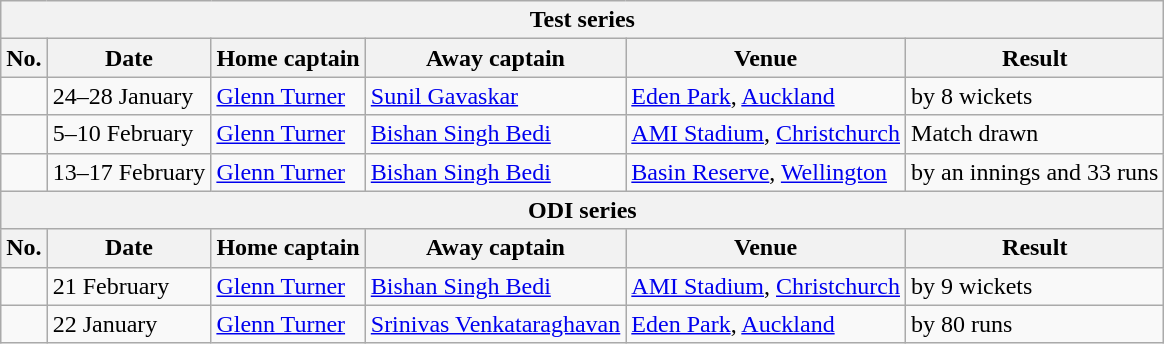<table class="wikitable">
<tr>
<th colspan="9">Test series</th>
</tr>
<tr>
<th>No.</th>
<th>Date</th>
<th>Home captain</th>
<th>Away captain</th>
<th>Venue</th>
<th>Result</th>
</tr>
<tr>
<td></td>
<td>24–28 January</td>
<td><a href='#'>Glenn Turner</a></td>
<td><a href='#'>Sunil Gavaskar</a></td>
<td><a href='#'>Eden Park</a>, <a href='#'>Auckland</a></td>
<td> by 8 wickets</td>
</tr>
<tr>
<td></td>
<td>5–10 February</td>
<td><a href='#'>Glenn Turner</a></td>
<td><a href='#'>Bishan Singh Bedi</a></td>
<td><a href='#'>AMI Stadium</a>, <a href='#'>Christchurch</a></td>
<td>Match drawn</td>
</tr>
<tr>
<td></td>
<td>13–17 February</td>
<td><a href='#'>Glenn Turner</a></td>
<td><a href='#'>Bishan Singh Bedi</a></td>
<td><a href='#'>Basin Reserve</a>, <a href='#'>Wellington</a></td>
<td> by an innings and 33 runs</td>
</tr>
<tr>
<th colspan="9">ODI series</th>
</tr>
<tr>
<th>No.</th>
<th>Date</th>
<th>Home captain</th>
<th>Away captain</th>
<th>Venue</th>
<th>Result</th>
</tr>
<tr>
<td></td>
<td>21 February</td>
<td><a href='#'>Glenn Turner</a></td>
<td><a href='#'>Bishan Singh Bedi</a></td>
<td><a href='#'>AMI Stadium</a>, <a href='#'>Christchurch</a></td>
<td> by 9 wickets</td>
</tr>
<tr>
<td></td>
<td>22 January</td>
<td><a href='#'>Glenn Turner</a></td>
<td><a href='#'>Srinivas Venkataraghavan</a></td>
<td><a href='#'>Eden Park</a>, <a href='#'>Auckland</a></td>
<td> by 80 runs</td>
</tr>
</table>
